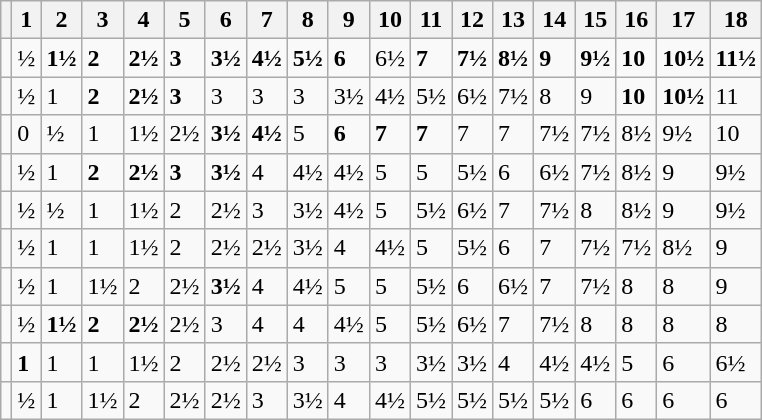<table class="wikitable" style="margin-left:4em;">
<tr>
<th></th>
<th>1</th>
<th>2</th>
<th>3</th>
<th>4</th>
<th>5</th>
<th>6</th>
<th>7</th>
<th>8</th>
<th>9</th>
<th>10</th>
<th>11</th>
<th>12</th>
<th>13</th>
<th>14</th>
<th>15</th>
<th>16</th>
<th>17</th>
<th>18</th>
</tr>
<tr>
<td></td>
<td>½</td>
<td><strong>1½</strong></td>
<td><strong>2</strong></td>
<td><strong>2½</strong></td>
<td><strong>3</strong></td>
<td><strong>3½</strong></td>
<td><strong>4½</strong></td>
<td><strong>5½</strong></td>
<td><strong>6</strong></td>
<td>6½</td>
<td><strong>7</strong></td>
<td><strong>7½</strong></td>
<td><strong>8½</strong></td>
<td><strong>9</strong></td>
<td><strong>9½</strong></td>
<td><strong>10</strong></td>
<td><strong>10½</strong></td>
<td><strong>11½</strong></td>
</tr>
<tr>
<td></td>
<td>½</td>
<td>1</td>
<td><strong>2</strong></td>
<td><strong>2½</strong></td>
<td><strong>3</strong></td>
<td>3</td>
<td>3</td>
<td>3</td>
<td>3½</td>
<td>4½</td>
<td>5½</td>
<td>6½</td>
<td>7½</td>
<td>8</td>
<td>9</td>
<td><strong>10</strong></td>
<td><strong>10½</strong></td>
<td>11</td>
</tr>
<tr>
<td></td>
<td>0</td>
<td>½</td>
<td>1</td>
<td>1½</td>
<td>2½</td>
<td><strong>3½</strong></td>
<td><strong>4½</strong></td>
<td>5</td>
<td><strong>6</strong></td>
<td><strong>7</strong></td>
<td><strong>7</strong></td>
<td>7</td>
<td>7</td>
<td>7½</td>
<td>7½</td>
<td>8½</td>
<td>9½</td>
<td>10</td>
</tr>
<tr>
<td></td>
<td>½</td>
<td>1</td>
<td><strong>2</strong></td>
<td><strong>2½</strong></td>
<td><strong>3</strong></td>
<td><strong>3½</strong></td>
<td>4</td>
<td>4½</td>
<td>4½</td>
<td>5</td>
<td>5</td>
<td>5½</td>
<td>6</td>
<td>6½</td>
<td>7½</td>
<td>8½</td>
<td>9</td>
<td>9½</td>
</tr>
<tr>
<td></td>
<td>½</td>
<td>½</td>
<td>1</td>
<td>1½</td>
<td>2</td>
<td>2½</td>
<td>3</td>
<td>3½</td>
<td>4½</td>
<td>5</td>
<td>5½</td>
<td>6½</td>
<td>7</td>
<td>7½</td>
<td>8</td>
<td>8½</td>
<td>9</td>
<td>9½</td>
</tr>
<tr>
<td></td>
<td>½</td>
<td>1</td>
<td>1</td>
<td>1½</td>
<td>2</td>
<td>2½</td>
<td>2½</td>
<td>3½</td>
<td>4</td>
<td>4½</td>
<td>5</td>
<td>5½</td>
<td>6</td>
<td>7</td>
<td>7½</td>
<td>7½</td>
<td>8½</td>
<td>9</td>
</tr>
<tr>
<td></td>
<td>½</td>
<td>1</td>
<td>1½</td>
<td>2</td>
<td>2½</td>
<td><strong>3½</strong></td>
<td>4</td>
<td>4½</td>
<td>5</td>
<td>5</td>
<td>5½</td>
<td>6</td>
<td>6½</td>
<td>7</td>
<td>7½</td>
<td>8</td>
<td>8</td>
<td>9</td>
</tr>
<tr>
<td></td>
<td>½</td>
<td><strong>1½</strong></td>
<td><strong>2</strong></td>
<td><strong>2½</strong></td>
<td>2½</td>
<td>3</td>
<td>4</td>
<td>4</td>
<td>4½</td>
<td>5</td>
<td>5½</td>
<td>6½</td>
<td>7</td>
<td>7½</td>
<td>8</td>
<td>8</td>
<td>8</td>
<td>8</td>
</tr>
<tr>
<td></td>
<td><strong>1</strong></td>
<td>1</td>
<td>1</td>
<td>1½</td>
<td>2</td>
<td>2½</td>
<td>2½</td>
<td>3</td>
<td>3</td>
<td>3</td>
<td>3½</td>
<td>3½</td>
<td>4</td>
<td>4½</td>
<td>4½</td>
<td>5</td>
<td>6</td>
<td>6½</td>
</tr>
<tr>
<td></td>
<td>½</td>
<td>1</td>
<td>1½</td>
<td>2</td>
<td>2½</td>
<td>2½</td>
<td>3</td>
<td>3½</td>
<td>4</td>
<td>4½</td>
<td>5½</td>
<td>5½</td>
<td>5½</td>
<td>5½</td>
<td>6</td>
<td>6</td>
<td>6</td>
<td>6</td>
</tr>
</table>
